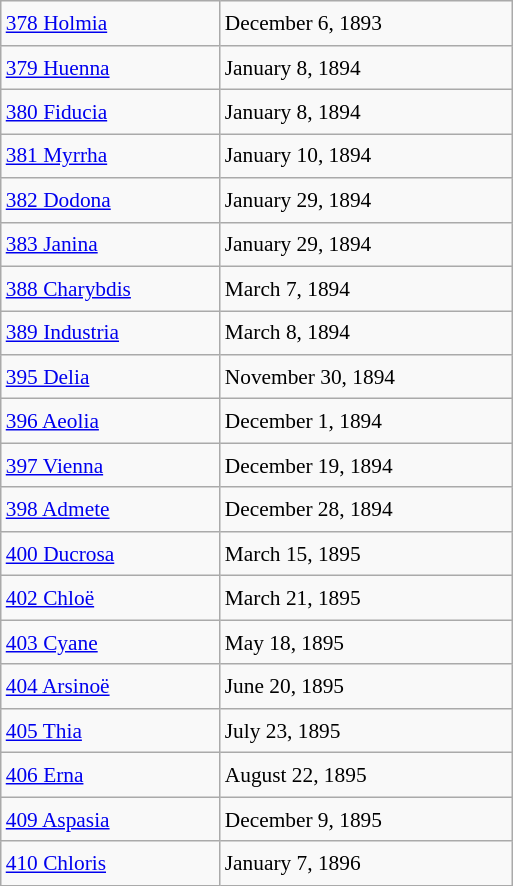<table class="wikitable" style="font-size: 89%; float: left; width: 24em; margin-right: 1em; line-height: 1.6em !important;">
<tr>
<td><a href='#'>378 Holmia</a></td>
<td>December 6, 1893</td>
</tr>
<tr>
<td><a href='#'>379 Huenna</a></td>
<td>January 8, 1894</td>
</tr>
<tr>
<td><a href='#'>380 Fiducia</a></td>
<td>January 8, 1894</td>
</tr>
<tr>
<td><a href='#'>381 Myrrha</a></td>
<td>January 10, 1894</td>
</tr>
<tr>
<td><a href='#'>382 Dodona</a></td>
<td>January 29, 1894</td>
</tr>
<tr>
<td><a href='#'>383 Janina</a></td>
<td>January 29, 1894</td>
</tr>
<tr>
<td><a href='#'>388 Charybdis</a></td>
<td>March 7, 1894</td>
</tr>
<tr>
<td><a href='#'>389 Industria</a></td>
<td>March 8, 1894</td>
</tr>
<tr>
<td><a href='#'>395 Delia</a></td>
<td>November 30, 1894</td>
</tr>
<tr>
<td><a href='#'>396 Aeolia</a></td>
<td>December 1, 1894</td>
</tr>
<tr>
<td><a href='#'>397 Vienna</a></td>
<td>December 19, 1894</td>
</tr>
<tr>
<td><a href='#'>398 Admete</a></td>
<td>December 28, 1894</td>
</tr>
<tr>
<td><a href='#'>400 Ducrosa</a></td>
<td>March 15, 1895</td>
</tr>
<tr>
<td><a href='#'>402 Chloë</a></td>
<td>March 21, 1895</td>
</tr>
<tr>
<td><a href='#'>403 Cyane</a></td>
<td>May 18, 1895</td>
</tr>
<tr>
<td><a href='#'>404 Arsinoë</a></td>
<td>June 20, 1895</td>
</tr>
<tr>
<td><a href='#'>405 Thia</a></td>
<td>July 23, 1895</td>
</tr>
<tr>
<td><a href='#'>406 Erna</a></td>
<td>August 22, 1895</td>
</tr>
<tr>
<td><a href='#'>409 Aspasia</a></td>
<td>December 9, 1895</td>
</tr>
<tr>
<td><a href='#'>410 Chloris</a></td>
<td>January 7, 1896</td>
</tr>
</table>
